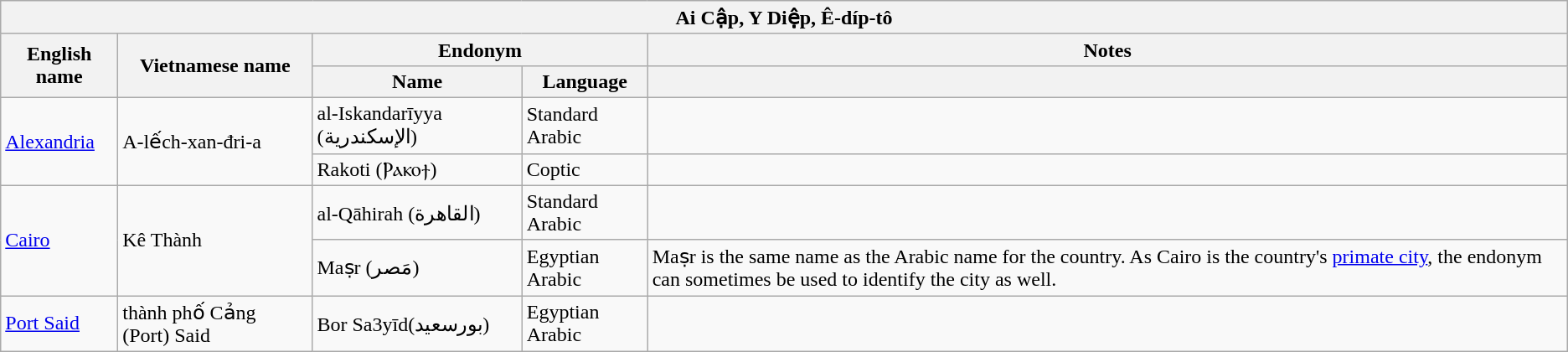<table class="wikitable sortable">
<tr>
<th colspan="5"> Ai Cập, Y Diệp, Ê-díp-tô</th>
</tr>
<tr>
<th rowspan="2">English name</th>
<th rowspan="2">Vietnamese name</th>
<th colspan="2">Endonym</th>
<th>Notes</th>
</tr>
<tr>
<th>Name</th>
<th>Language</th>
<th></th>
</tr>
<tr>
<td rowspan="2"><a href='#'>Alexandria</a></td>
<td rowspan="2">A-lếch-xan-đri-a</td>
<td>al-Iskandarīyya (الإسكندرية)</td>
<td>Standard Arabic</td>
<td></td>
</tr>
<tr>
<td>Rakoti (Ⲣⲁⲕⲟϯ)</td>
<td>Coptic</td>
<td></td>
</tr>
<tr>
<td rowspan="2"><a href='#'>Cairo</a></td>
<td rowspan="2">Kê Thành</td>
<td>al-Qāhirah (القاهرة‎)</td>
<td>Standard Arabic</td>
</tr>
<tr>
<td>Maṣr (مَصر)</td>
<td>Egyptian Arabic</td>
<td>Maṣr is the same name as the Arabic name for the country. As Cairo is the country's <a href='#'>primate city</a>, the endonym can sometimes be used to identify the city as well.</td>
</tr>
<tr>
<td><a href='#'>Port Said</a></td>
<td>thành phố Cảng (Port) Said</td>
<td>Bor Sa3yīd(بورسعيد)</td>
<td>Egyptian Arabic</td>
<td></td>
</tr>
</table>
